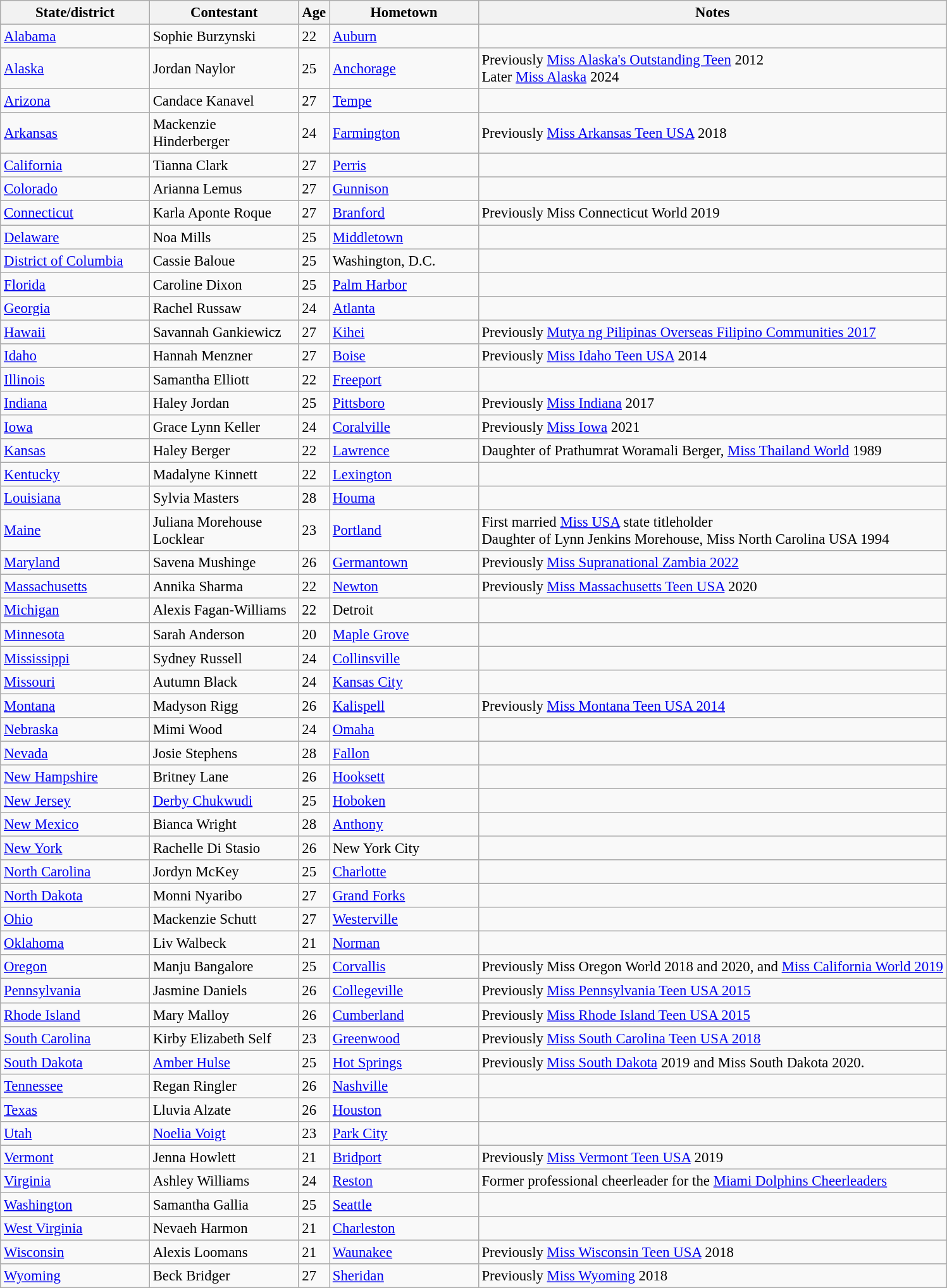<table class="wikitable sortable" style="font-size: 95%;">
<tr>
<th width=150>State/district</th>
<th width=150>Contestant</th>
<th>Age</th>
<th width=150>Hometown</th>
<th>Notes</th>
</tr>
<tr>
<td><a href='#'>Alabama</a></td>
<td>Sophie Burzynski</td>
<td>22</td>
<td><a href='#'>Auburn</a></td>
<td></td>
</tr>
<tr>
<td><a href='#'>Alaska</a></td>
<td>Jordan Naylor</td>
<td>25</td>
<td><a href='#'>Anchorage</a></td>
<td>Previously <a href='#'>Miss Alaska's Outstanding Teen</a> 2012 <br> Later <a href='#'>Miss Alaska</a> 2024</td>
</tr>
<tr>
<td><a href='#'>Arizona</a></td>
<td>Candace Kanavel</td>
<td>27</td>
<td><a href='#'>Tempe</a></td>
<td></td>
</tr>
<tr>
<td><a href='#'>Arkansas</a></td>
<td>Mackenzie Hinderberger</td>
<td>24</td>
<td><a href='#'>Farmington</a></td>
<td>Previously <a href='#'>Miss Arkansas Teen USA</a> 2018</td>
</tr>
<tr>
<td><a href='#'>California</a></td>
<td>Tianna Clark</td>
<td>27</td>
<td><a href='#'>Perris</a></td>
<td></td>
</tr>
<tr>
<td><a href='#'>Colorado</a></td>
<td>Arianna Lemus</td>
<td>27</td>
<td><a href='#'>Gunnison</a></td>
<td></td>
</tr>
<tr>
<td><a href='#'>Connecticut</a></td>
<td>Karla Aponte Roque</td>
<td>27</td>
<td><a href='#'>Branford</a></td>
<td>Previously Miss Connecticut World 2019</td>
</tr>
<tr>
<td><a href='#'>Delaware</a></td>
<td>Noa Mills</td>
<td>25</td>
<td><a href='#'>Middletown</a></td>
<td></td>
</tr>
<tr>
<td><a href='#'>District of Columbia</a></td>
<td>Cassie Baloue</td>
<td>25</td>
<td>Washington, D.C.</td>
<td></td>
</tr>
<tr>
<td><a href='#'>Florida</a></td>
<td>Caroline Dixon</td>
<td>25</td>
<td><a href='#'>Palm Harbor</a></td>
<td></td>
</tr>
<tr>
<td><a href='#'>Georgia</a></td>
<td>Rachel Russaw</td>
<td>24</td>
<td><a href='#'>Atlanta</a></td>
<td></td>
</tr>
<tr>
<td><a href='#'>Hawaii</a></td>
<td>Savannah Gankiewicz</td>
<td>27</td>
<td><a href='#'>Kihei</a></td>
<td>Previously <a href='#'>Mutya ng Pilipinas Overseas Filipino Communities 2017</a></td>
</tr>
<tr>
<td><a href='#'>Idaho</a></td>
<td>Hannah Menzner</td>
<td>27</td>
<td><a href='#'>Boise</a></td>
<td>Previously <a href='#'>Miss Idaho Teen USA</a> 2014</td>
</tr>
<tr>
<td><a href='#'>Illinois</a></td>
<td>Samantha Elliott</td>
<td>22</td>
<td><a href='#'>Freeport</a></td>
<td></td>
</tr>
<tr>
<td><a href='#'>Indiana</a></td>
<td>Haley Jordan</td>
<td>25</td>
<td><a href='#'>Pittsboro</a></td>
<td>Previously <a href='#'>Miss Indiana</a> 2017</td>
</tr>
<tr>
<td><a href='#'>Iowa</a></td>
<td>Grace Lynn Keller</td>
<td>24</td>
<td><a href='#'>Coralville</a></td>
<td>Previously <a href='#'>Miss Iowa</a> 2021</td>
</tr>
<tr>
<td><a href='#'>Kansas</a></td>
<td>Haley Berger</td>
<td>22</td>
<td><a href='#'>Lawrence</a></td>
<td>Daughter of Prathumrat Woramali Berger, <a href='#'>Miss Thailand World</a> 1989</td>
</tr>
<tr>
<td><a href='#'>Kentucky</a></td>
<td>Madalyne Kinnett</td>
<td>22</td>
<td><a href='#'>Lexington</a></td>
<td></td>
</tr>
<tr>
<td><a href='#'>Louisiana</a></td>
<td>Sylvia Masters</td>
<td>28</td>
<td><a href='#'>Houma</a></td>
<td></td>
</tr>
<tr>
<td><a href='#'>Maine</a></td>
<td>Juliana Morehouse Locklear</td>
<td>23</td>
<td><a href='#'>Portland</a></td>
<td>First married <a href='#'>Miss USA</a> state titleholder<br>Daughter of Lynn Jenkins Morehouse, Miss North Carolina USA 1994</td>
</tr>
<tr>
<td><a href='#'>Maryland</a></td>
<td>Savena Mushinge</td>
<td>26</td>
<td><a href='#'>Germantown</a></td>
<td>Previously <a href='#'>Miss Supranational Zambia 2022</a></td>
</tr>
<tr>
<td><a href='#'>Massachusetts</a></td>
<td>Annika Sharma</td>
<td>22</td>
<td><a href='#'>Newton</a></td>
<td>Previously <a href='#'>Miss Massachusetts Teen USA</a> 2020</td>
</tr>
<tr>
<td><a href='#'>Michigan</a></td>
<td>Alexis Fagan-Williams</td>
<td>22</td>
<td>Detroit</td>
<td></td>
</tr>
<tr>
<td><a href='#'>Minnesota</a></td>
<td>Sarah Anderson</td>
<td>20</td>
<td><a href='#'>Maple Grove</a></td>
<td></td>
</tr>
<tr>
<td><a href='#'>Mississippi</a></td>
<td>Sydney Russell</td>
<td>24</td>
<td><a href='#'>Collinsville</a></td>
<td></td>
</tr>
<tr>
<td><a href='#'>Missouri</a></td>
<td>Autumn Black</td>
<td>24</td>
<td><a href='#'>Kansas City</a></td>
<td></td>
</tr>
<tr>
<td><a href='#'>Montana</a></td>
<td>Madyson Rigg</td>
<td>26</td>
<td><a href='#'>Kalispell</a></td>
<td>Previously <a href='#'>Miss Montana Teen USA 2014</a></td>
</tr>
<tr>
<td><a href='#'>Nebraska</a></td>
<td>Mimi Wood</td>
<td>24</td>
<td><a href='#'>Omaha</a></td>
<td></td>
</tr>
<tr>
<td><a href='#'>Nevada</a></td>
<td>Josie Stephens</td>
<td>28</td>
<td><a href='#'>Fallon</a></td>
<td></td>
</tr>
<tr>
<td><a href='#'>New Hampshire</a></td>
<td>Britney Lane</td>
<td>26</td>
<td><a href='#'>Hooksett</a></td>
<td></td>
</tr>
<tr>
<td><a href='#'>New Jersey</a></td>
<td><a href='#'>Derby Chukwudi</a></td>
<td>25</td>
<td><a href='#'>Hoboken</a></td>
<td></td>
</tr>
<tr>
<td><a href='#'>New Mexico</a></td>
<td>Bianca Wright</td>
<td>28</td>
<td><a href='#'>Anthony</a></td>
<td></td>
</tr>
<tr>
<td><a href='#'>New York</a></td>
<td>Rachelle Di Stasio</td>
<td>26</td>
<td>New York City</td>
<td></td>
</tr>
<tr>
<td><a href='#'>North Carolina</a></td>
<td>Jordyn McKey</td>
<td>25</td>
<td><a href='#'>Charlotte</a></td>
<td></td>
</tr>
<tr>
<td><a href='#'>North Dakota</a></td>
<td>Monni Nyaribo</td>
<td>27</td>
<td><a href='#'>Grand Forks</a></td>
<td></td>
</tr>
<tr>
<td><a href='#'>Ohio</a></td>
<td>Mackenzie Schutt</td>
<td>27</td>
<td><a href='#'>Westerville</a></td>
<td></td>
</tr>
<tr>
<td><a href='#'>Oklahoma</a></td>
<td>Liv Walbeck</td>
<td>21</td>
<td><a href='#'>Norman</a></td>
<td></td>
</tr>
<tr>
<td><a href='#'>Oregon</a></td>
<td>Manju Bangalore</td>
<td>25</td>
<td><a href='#'>Corvallis</a></td>
<td>Previously Miss Oregon World 2018 and 2020, and <a href='#'>Miss California World 2019</a></td>
</tr>
<tr>
<td><a href='#'>Pennsylvania</a></td>
<td>Jasmine Daniels</td>
<td>26</td>
<td><a href='#'>Collegeville</a></td>
<td>Previously <a href='#'>Miss Pennsylvania Teen USA 2015</a></td>
</tr>
<tr>
<td><a href='#'>Rhode Island</a></td>
<td>Mary Malloy</td>
<td>26</td>
<td><a href='#'>Cumberland</a></td>
<td>Previously <a href='#'>Miss Rhode Island Teen USA 2015</a></td>
</tr>
<tr>
<td><a href='#'>South Carolina</a></td>
<td>Kirby Elizabeth Self</td>
<td>23</td>
<td><a href='#'>Greenwood</a></td>
<td>Previously <a href='#'> Miss South Carolina Teen USA 2018</a></td>
</tr>
<tr>
<td><a href='#'>South Dakota</a></td>
<td><a href='#'>Amber Hulse</a></td>
<td>25</td>
<td><a href='#'>Hot Springs</a></td>
<td>Previously <a href='#'>Miss South Dakota</a> 2019 and Miss South Dakota 2020.</td>
</tr>
<tr>
<td><a href='#'>Tennessee</a></td>
<td>Regan Ringler</td>
<td>26</td>
<td><a href='#'>Nashville</a></td>
<td></td>
</tr>
<tr>
<td><a href='#'>Texas</a></td>
<td>Lluvia Alzate</td>
<td>26</td>
<td><a href='#'>Houston</a></td>
<td></td>
</tr>
<tr>
<td><a href='#'>Utah</a></td>
<td><a href='#'>Noelia Voigt</a></td>
<td>23</td>
<td><a href='#'>Park City</a></td>
<td></td>
</tr>
<tr>
<td><a href='#'>Vermont</a></td>
<td>Jenna Howlett</td>
<td>21</td>
<td><a href='#'>Bridport</a></td>
<td>Previously  <a href='#'>Miss Vermont Teen USA</a> 2019</td>
</tr>
<tr>
<td><a href='#'>Virginia</a></td>
<td>Ashley Williams</td>
<td>24</td>
<td><a href='#'>Reston</a></td>
<td>Former professional cheerleader for the <a href='#'>Miami Dolphins Cheerleaders</a></td>
</tr>
<tr>
<td><a href='#'>Washington</a></td>
<td>Samantha Gallia</td>
<td>25</td>
<td><a href='#'>Seattle</a></td>
<td></td>
</tr>
<tr>
<td><a href='#'>West Virginia</a></td>
<td>Nevaeh Harmon</td>
<td>21</td>
<td><a href='#'>Charleston</a></td>
<td></td>
</tr>
<tr>
<td><a href='#'>Wisconsin</a></td>
<td>Alexis Loomans</td>
<td>21</td>
<td><a href='#'>Waunakee</a></td>
<td>Previously <a href='#'>Miss Wisconsin Teen USA</a> 2018</td>
</tr>
<tr>
<td><a href='#'>Wyoming</a></td>
<td>Beck Bridger</td>
<td>27</td>
<td><a href='#'>Sheridan</a></td>
<td>Previously <a href='#'>Miss Wyoming</a> 2018</td>
</tr>
</table>
